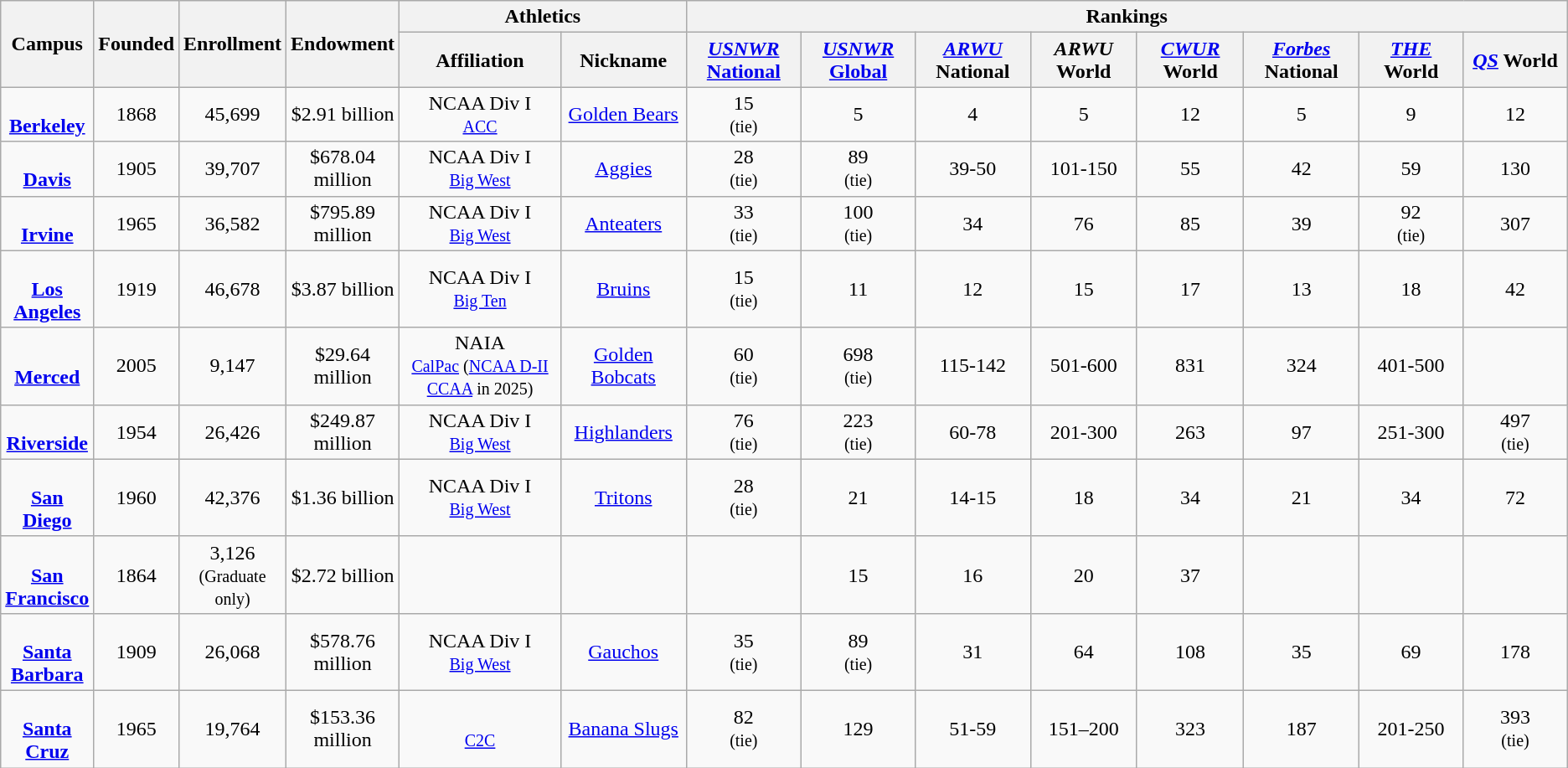<table class="wikitable sortable" style="text-align:center;">
<tr>
<th rowspan="2">Campus</th>
<th rowspan="2">Founded</th>
<th rowspan="2">Enrollment<br></th>
<th rowspan="2" data-sort-type="number">Endowment<br></th>
<th colspan="2">Athletics</th>
<th colspan="8">Rankings</th>
</tr>
<tr>
<th style="width:12em;">Affiliation</th>
<th style="width:7em;">Nickname</th>
<th style="width:7.5em;" data-sort-type="number"><a href='#'><em>USNWR</em> National</a><br></th>
<th style="width:7.5em;" data-sort-type="number"><a href='#'><em>USNWR</em> Global</a><br></th>
<th style="width:7.5em;" data-sort-type="number"><em><a href='#'>ARWU</a></em> National<br></th>
<th style="width:7.5em;" data-sort-type="number"><em>ARWU</em> World<br></th>
<th style="width:7.5em;" data-sort-type="number"><em><a href='#'>CWUR</a></em> World<br></th>
<th style="width:7.5em;" data-sort-type="number"><em><a href='#'>Forbes</a></em> National<br></th>
<th style="width:7.5em;" data-sort-type="number"><em><a href='#'>THE</a></em> World<br></th>
<th style="width:7.5em;" data-sort-type="number"><em><a href='#'>QS</a></em> World<br></th>
</tr>
<tr>
<td><br><strong><a href='#'>Berkeley</a></strong></td>
<td>1868</td>
<td>45,699</td>
<td data-sort-value="2910">$2.91 billion</td>
<td>NCAA Div I<br><small><a href='#'>ACC</a></small></td>
<td><a href='#'>Golden Bears</a></td>
<td>15<br><small>(tie)</small></td>
<td>5</td>
<td>4</td>
<td>5</td>
<td>12</td>
<td>5</td>
<td>9</td>
<td>12</td>
</tr>
<tr>
<td><br><strong><a href='#'>Davis</a></strong></td>
<td>1905</td>
<td>39,707</td>
<td data-sort-value="678">$678.04 million</td>
<td>NCAA Div I<br><small><a href='#'>Big West</a></small></td>
<td><a href='#'>Aggies</a></td>
<td>28<br><small>(tie)</small></td>
<td>89<br><small>(tie)</small></td>
<td>39-50</td>
<td>101-150</td>
<td>55</td>
<td>42</td>
<td>59</td>
<td>130</td>
</tr>
<tr>
<td><br><strong><a href='#'>Irvine</a></strong></td>
<td>1965</td>
<td>36,582</td>
<td data-sort-value="795">$795.89 million</td>
<td>NCAA Div I<br><small><a href='#'>Big West</a></small></td>
<td><a href='#'>Anteaters</a></td>
<td>33<br><small>(tie)</small></td>
<td>100<br><small>(tie)</small></td>
<td>34</td>
<td>76</td>
<td>85</td>
<td>39</td>
<td>92<br><small>(tie)</small></td>
<td>307</td>
</tr>
<tr>
<td><br><strong><a href='#'>Los Angeles</a></strong></td>
<td>1919</td>
<td>46,678</td>
<td data-sort-value="3870">$3.87 billion</td>
<td>NCAA Div I<br><small><a href='#'>Big Ten</a></small></td>
<td><a href='#'>Bruins</a></td>
<td>15<br><small>(tie)</small></td>
<td>11</td>
<td>12</td>
<td>15</td>
<td>17</td>
<td>13</td>
<td>18</td>
<td>42</td>
</tr>
<tr>
<td><br><strong><a href='#'>Merced</a></strong></td>
<td>2005</td>
<td>9,147</td>
<td data-sort-value="29">$29.64 million</td>
<td>NAIA<br><small><a href='#'>CalPac</a> (<a href='#'>NCAA D-II</a> <a href='#'>CCAA</a> in 2025)</small></td>
<td><a href='#'>Golden Bobcats</a></td>
<td>60<br><small>(tie)</small></td>
<td>698<br><small>(tie)</small></td>
<td>115-142</td>
<td>501-600</td>
<td>831</td>
<td>324</td>
<td>401-500</td>
<td></td>
</tr>
<tr>
<td><br><strong><a href='#'>Riverside</a></strong></td>
<td>1954</td>
<td>26,426</td>
<td data-sort-value="249">$249.87 million</td>
<td>NCAA Div I<br><small><a href='#'>Big West</a></small></td>
<td><a href='#'>Highlanders</a></td>
<td>76<br><small>(tie)</small></td>
<td>223<br><small>(tie)</small></td>
<td>60-78</td>
<td>201-300</td>
<td>263</td>
<td>97</td>
<td>251-300</td>
<td>497<br><small>(tie)</small></td>
</tr>
<tr>
<td><br><strong><a href='#'>San Diego</a></strong></td>
<td>1960</td>
<td>42,376</td>
<td data-sort-value="1360">$1.36 billion</td>
<td>NCAA Div I<br><small><a href='#'>Big West</a></small></td>
<td><a href='#'>Tritons</a></td>
<td>28<br><small>(tie)</small></td>
<td>21</td>
<td>14-15</td>
<td>18</td>
<td>34</td>
<td>21</td>
<td>34</td>
<td>72</td>
</tr>
<tr>
<td><br><strong><a href='#'>San Francisco</a></strong></td>
<td>1864</td>
<td>3,126<br><small>(Graduate only)</small></td>
<td data-sort-value="2720">$2.72 billion</td>
<td></td>
<td></td>
<td></td>
<td>15</td>
<td>16</td>
<td>20</td>
<td>37</td>
<td></td>
<td></td>
<td></td>
</tr>
<tr>
<td><br><strong><a href='#'>Santa Barbara</a></strong></td>
<td>1909</td>
<td>26,068</td>
<td data-sort-value="578">$578.76 million</td>
<td>NCAA Div I<br><small><a href='#'>Big West</a></small></td>
<td><a href='#'>Gauchos</a></td>
<td>35<br><small>(tie)</small></td>
<td>89<br><small>(tie)</small></td>
<td>31</td>
<td>64</td>
<td>108</td>
<td>35</td>
<td>69</td>
<td>178</td>
</tr>
<tr>
<td><br><strong><a href='#'>Santa Cruz</a></strong></td>
<td>1965</td>
<td>19,764</td>
<td data-sort-value="153">$153.36 million</td>
<td><br><small><a href='#'>C2C</a></small></td>
<td><a href='#'>Banana Slugs</a></td>
<td>82<br><small>(tie)</small></td>
<td>129</td>
<td>51-59</td>
<td>151–200</td>
<td>323</td>
<td>187</td>
<td>201-250</td>
<td>393<br><small>(tie)</small></td>
</tr>
</table>
